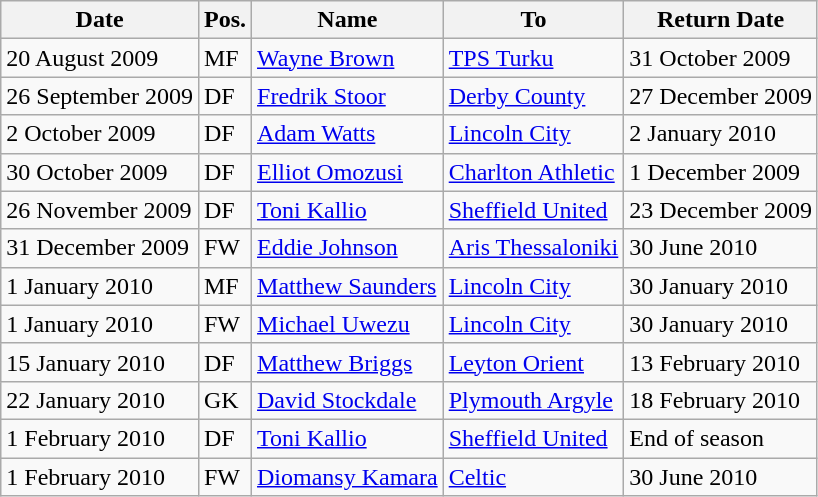<table class="wikitable">
<tr>
<th>Date</th>
<th>Pos.</th>
<th>Name</th>
<th>To</th>
<th>Return Date</th>
</tr>
<tr>
<td>20 August 2009</td>
<td>MF</td>
<td> <a href='#'>Wayne Brown</a></td>
<td> <a href='#'>TPS Turku</a></td>
<td>31 October 2009</td>
</tr>
<tr>
<td>26 September 2009</td>
<td>DF</td>
<td> <a href='#'>Fredrik Stoor</a></td>
<td> <a href='#'>Derby County</a></td>
<td>27 December 2009</td>
</tr>
<tr>
<td>2 October 2009</td>
<td>DF</td>
<td> <a href='#'>Adam Watts</a></td>
<td> <a href='#'>Lincoln City</a></td>
<td>2 January 2010</td>
</tr>
<tr>
<td>30 October 2009</td>
<td>DF</td>
<td> <a href='#'>Elliot Omozusi</a></td>
<td> <a href='#'>Charlton Athletic</a></td>
<td>1 December 2009</td>
</tr>
<tr>
<td>26 November 2009</td>
<td>DF</td>
<td> <a href='#'>Toni Kallio</a></td>
<td> <a href='#'>Sheffield United</a></td>
<td>23 December 2009</td>
</tr>
<tr>
<td>31 December 2009</td>
<td>FW</td>
<td> <a href='#'>Eddie Johnson</a></td>
<td> <a href='#'>Aris Thessaloniki</a></td>
<td>30 June 2010</td>
</tr>
<tr>
<td>1 January 2010</td>
<td>MF</td>
<td> <a href='#'>Matthew Saunders</a></td>
<td> <a href='#'>Lincoln City</a></td>
<td>30 January 2010</td>
</tr>
<tr>
<td>1 January 2010</td>
<td>FW</td>
<td> <a href='#'>Michael Uwezu</a></td>
<td> <a href='#'>Lincoln City</a></td>
<td>30 January 2010</td>
</tr>
<tr>
<td>15 January 2010</td>
<td>DF</td>
<td> <a href='#'>Matthew Briggs</a></td>
<td> <a href='#'>Leyton Orient</a></td>
<td>13 February 2010</td>
</tr>
<tr>
<td>22 January 2010</td>
<td>GK</td>
<td> <a href='#'>David Stockdale</a></td>
<td> <a href='#'>Plymouth Argyle</a></td>
<td>18 February 2010</td>
</tr>
<tr>
<td>1 February 2010</td>
<td>DF</td>
<td> <a href='#'>Toni Kallio</a></td>
<td> <a href='#'>Sheffield United</a></td>
<td>End of season</td>
</tr>
<tr>
<td>1 February 2010</td>
<td>FW</td>
<td> <a href='#'>Diomansy Kamara</a></td>
<td> <a href='#'>Celtic</a></td>
<td>30 June 2010</td>
</tr>
</table>
